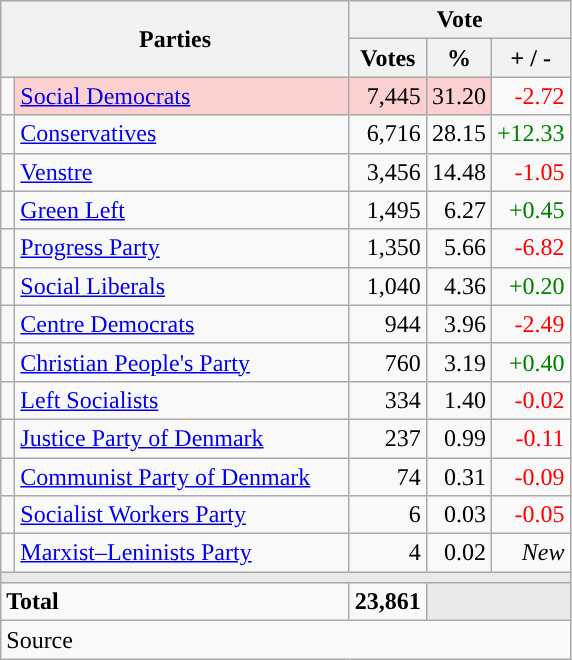<table class="wikitable" style="text-align:right;">
<tr>
<th style="text-align:centre;" rowspan="2" colspan="2" width="225">Parties</th>
<th colspan="3">Vote</th>
</tr>
<tr>
<th width="15">Votes</th>
<th width="15">%</th>
<th width="15">+ / -</th>
</tr>
<tr>
<td width="2" style="color:inherit;background:"></td>
<td bgcolor=#fbd0ce  align="left"><a href='#'>Social Democrats</a></td>
<td bgcolor=#fbd0ce>7,445</td>
<td bgcolor=#fbd0ce>31.20</td>
<td style=color:red;>-2.72</td>
</tr>
<tr>
<td width="2" style="color:inherit;background:"></td>
<td align="left"><a href='#'>Conservatives</a></td>
<td>6,716</td>
<td>28.15</td>
<td style=color:green;>+12.33</td>
</tr>
<tr>
<td width="2" style="color:inherit;background:"></td>
<td align="left"><a href='#'>Venstre</a></td>
<td>3,456</td>
<td>14.48</td>
<td style=color:red;>-1.05</td>
</tr>
<tr>
<td width="2" style="color:inherit;background:"></td>
<td align="left"><a href='#'>Green Left</a></td>
<td>1,495</td>
<td>6.27</td>
<td style=color:green;>+0.45</td>
</tr>
<tr>
<td width="2" style="color:inherit;background:"></td>
<td align="left"><a href='#'>Progress Party</a></td>
<td>1,350</td>
<td>5.66</td>
<td style=color:red;>-6.82</td>
</tr>
<tr>
<td width="2" style="color:inherit;background:"></td>
<td align="left"><a href='#'>Social Liberals</a></td>
<td>1,040</td>
<td>4.36</td>
<td style=color:green;>+0.20</td>
</tr>
<tr>
<td width="2" style="color:inherit;background:"></td>
<td align="left"><a href='#'>Centre Democrats</a></td>
<td>944</td>
<td>3.96</td>
<td style=color:red;>-2.49</td>
</tr>
<tr>
<td width="2" style="color:inherit;background:"></td>
<td align="left"><a href='#'>Christian People's Party</a></td>
<td>760</td>
<td>3.19</td>
<td style=color:green;>+0.40</td>
</tr>
<tr>
<td width="2" style="color:inherit;background:"></td>
<td align="left"><a href='#'>Left Socialists</a></td>
<td>334</td>
<td>1.40</td>
<td style=color:red;>-0.02</td>
</tr>
<tr>
<td width="2" style="color:inherit;background:"></td>
<td align="left"><a href='#'>Justice Party of Denmark</a></td>
<td>237</td>
<td>0.99</td>
<td style=color:red;>-0.11</td>
</tr>
<tr>
<td width="2" style="color:inherit;background:"></td>
<td align="left"><a href='#'>Communist Party of Denmark</a></td>
<td>74</td>
<td>0.31</td>
<td style=color:red;>-0.09</td>
</tr>
<tr>
<td width="2" style="color:inherit;background:"></td>
<td align="left"><a href='#'>Socialist Workers Party</a></td>
<td>6</td>
<td>0.03</td>
<td style=color:red;>-0.05</td>
</tr>
<tr>
<td width="2" style="color:inherit;background:"></td>
<td align="left"><a href='#'>Marxist–Leninists Party</a></td>
<td>4</td>
<td>0.02</td>
<td><em>New</em></td>
</tr>
<tr>
<td colspan="7" bgcolor="#E9E9E9"></td>
</tr>
<tr>
<td align="left" colspan="2"><strong>Total</strong></td>
<td><strong>23,861</strong></td>
<td bgcolor="#E9E9E9" colspan="2"></td>
</tr>
<tr>
<td align="left" colspan="6">Source</td>
</tr>
</table>
